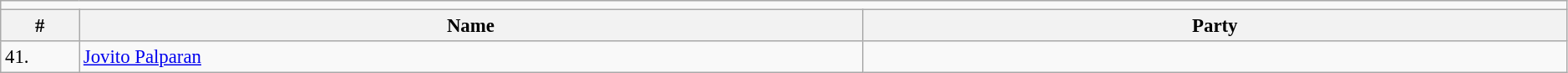<table class=wikitable width=99% style="font-size:95%">
<tr>
<td colspan=4 bgcolor=></td>
</tr>
<tr>
<th width=5%>#</th>
<th width=50%>Name</th>
<th colspan=2>Party</th>
</tr>
<tr>
<td>41.</td>
<td><a href='#'>Jovito Palparan</a></td>
<td></td>
</tr>
</table>
